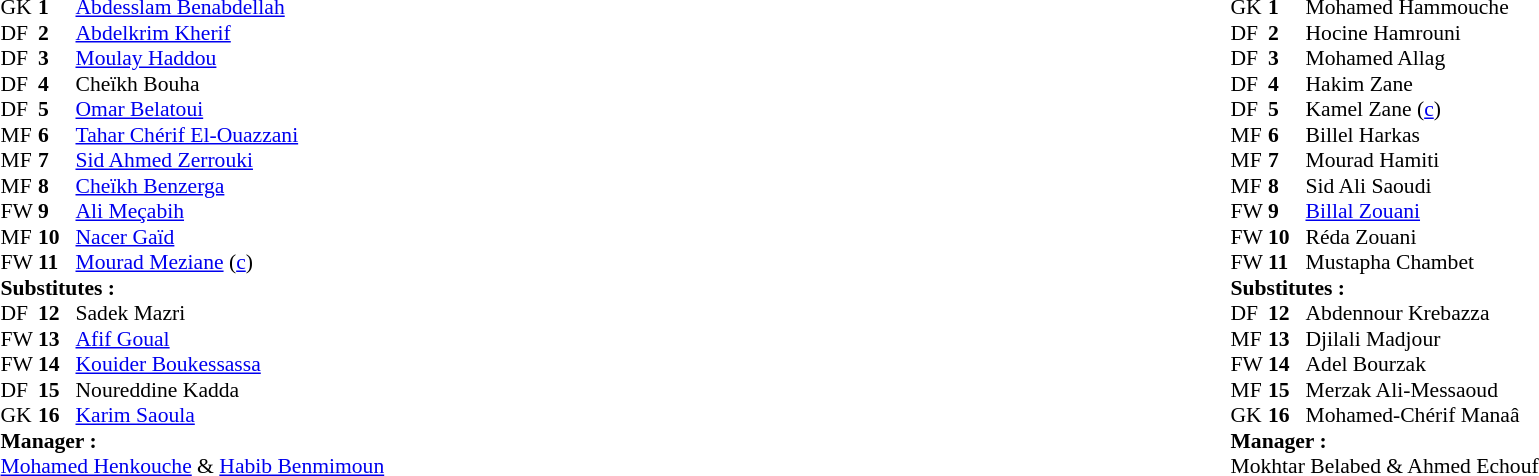<table style="width:100%">
<tr>
<td style="vertical-align:top;width:40%"><br><table style="font-size:90%" cellspacing="0" cellpadding="0">
<tr>
<th width=25></th>
<th width=25></th>
</tr>
<tr>
<th width="25"></th>
<th width="25"></th>
<th width="200"></th>
<th></th>
</tr>
<tr>
<td>GK</td>
<td><strong>1</strong></td>
<td><a href='#'>Abdesslam Benabdellah</a></td>
</tr>
<tr>
<td>DF</td>
<td><strong>2</strong></td>
<td><a href='#'>Abdelkrim Kherif</a></td>
</tr>
<tr>
<td>DF</td>
<td><strong>3</strong></td>
<td><a href='#'>Moulay Haddou</a></td>
</tr>
<tr>
<td>DF</td>
<td><strong>4</strong></td>
<td>Cheïkh Bouha</td>
</tr>
<tr>
<td>DF</td>
<td><strong>5</strong></td>
<td><a href='#'>Omar Belatoui</a> </td>
</tr>
<tr>
<td>MF</td>
<td><strong>6</strong></td>
<td><a href='#'>Tahar Chérif El-Ouazzani</a> </td>
</tr>
<tr>
<td>MF</td>
<td><strong>7</strong></td>
<td><a href='#'>Sid Ahmed Zerrouki</a></td>
</tr>
<tr>
<td>MF</td>
<td><strong>8</strong></td>
<td><a href='#'>Cheïkh Benzerga</a></td>
</tr>
<tr>
<td>FW</td>
<td><strong>9</strong></td>
<td><a href='#'>Ali Meçabih</a></td>
</tr>
<tr>
<td>MF</td>
<td><strong>10</strong></td>
<td><a href='#'>Nacer Gaïd</a></td>
<td></td>
<td></td>
</tr>
<tr>
<td>FW</td>
<td><strong>11</strong></td>
<td><a href='#'>Mourad Meziane</a> (<a href='#'>c</a>)</td>
<td></td>
<td></td>
</tr>
<tr>
<td colspan=3><strong>Substitutes : </strong></td>
</tr>
<tr>
<td>DF</td>
<td><strong>12</strong></td>
<td>Sadek Mazri</td>
<td></td>
<td></td>
</tr>
<tr>
<td>FW</td>
<td><strong>13</strong></td>
<td><a href='#'>Afif Goual</a></td>
<td></td>
<td></td>
</tr>
<tr>
<td>FW</td>
<td><strong>14</strong></td>
<td><a href='#'>Kouider Boukessassa</a></td>
<td></td>
<td></td>
</tr>
<tr>
<td>DF</td>
<td><strong>15</strong></td>
<td>Noureddine Kadda</td>
<td></td>
<td></td>
</tr>
<tr>
<td>GK</td>
<td><strong>16</strong></td>
<td><a href='#'>Karim Saoula</a></td>
<td></td>
<td></td>
</tr>
<tr>
<td colspan=3><strong>Manager :</strong></td>
</tr>
<tr>
<td colspan=4> <a href='#'>Mohamed Henkouche</a> & <a href='#'>Habib Benmimoun</a></td>
</tr>
</table>
</td>
<td style="vertical-align:top"></td>
<td style="vertical-align:top; width:50%"><br><table cellspacing="0" cellpadding="0" style="font-size:90%; margin:auto">
<tr>
<th width=25></th>
<th width=25></th>
</tr>
<tr>
<th width="25"></th>
<th width="25"></th>
<th width="200"></th>
<th></th>
</tr>
<tr>
<td>GK</td>
<td><strong>1</strong></td>
<td>Mohamed Hammouche</td>
</tr>
<tr>
<td>DF</td>
<td><strong>2</strong></td>
<td>Hocine Hamrouni </td>
<td></td>
<td></td>
</tr>
<tr>
<td>DF</td>
<td><strong>3</strong></td>
<td>Mohamed Allag</td>
</tr>
<tr>
<td>DF</td>
<td><strong>4</strong></td>
<td>Hakim Zane</td>
</tr>
<tr>
<td>DF</td>
<td><strong>5</strong></td>
<td>Kamel Zane  (<a href='#'>c</a>)</td>
</tr>
<tr>
<td>MF</td>
<td><strong>6</strong></td>
<td>Billel Harkas</td>
</tr>
<tr>
<td>MF</td>
<td><strong>7</strong></td>
<td>Mourad Hamiti </td>
</tr>
<tr>
<td>MF</td>
<td><strong>8</strong></td>
<td>Sid Ali Saoudi</td>
<td></td>
<td></td>
</tr>
<tr>
<td>FW</td>
<td><strong>9</strong></td>
<td><a href='#'>Billal Zouani</a></td>
</tr>
<tr>
<td>FW</td>
<td><strong>10</strong></td>
<td>Réda Zouani</td>
</tr>
<tr>
<td>FW</td>
<td><strong>11</strong></td>
<td>Mustapha Chambet</td>
<td></td>
<td></td>
</tr>
<tr>
<td colspan=3><strong>Substitutes : </strong></td>
</tr>
<tr>
<td>DF</td>
<td><strong>12</strong></td>
<td>Abdennour Krebazza</td>
<td></td>
<td></td>
</tr>
<tr>
<td>MF</td>
<td><strong>13</strong></td>
<td>Djilali Madjour</td>
<td></td>
<td></td>
</tr>
<tr>
<td>FW</td>
<td><strong>14</strong></td>
<td>Adel Bourzak</td>
<td></td>
<td></td>
</tr>
<tr>
<td>MF</td>
<td><strong>15</strong></td>
<td>Merzak Ali-Messaoud</td>
<td></td>
<td></td>
</tr>
<tr>
<td>GK</td>
<td><strong>16</strong></td>
<td>Mohamed-Chérif Manaâ</td>
<td></td>
<td></td>
</tr>
<tr>
<td colspan=3><strong>Manager :</strong></td>
</tr>
<tr>
<td colspan=4> Mokhtar Belabed & Ahmed Echouf</td>
</tr>
</table>
</td>
</tr>
</table>
